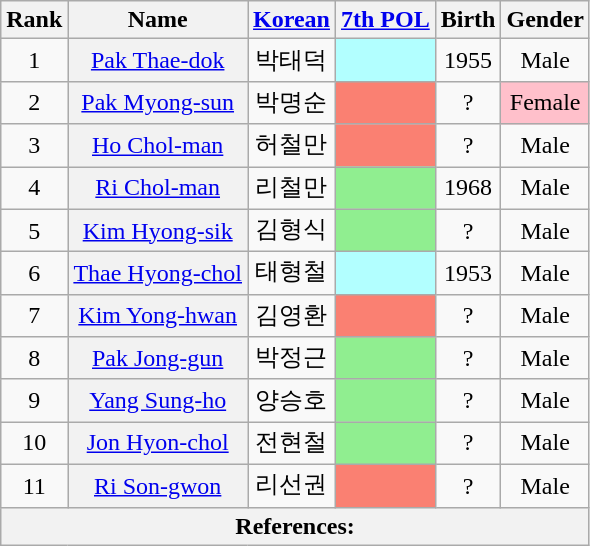<table class="wikitable sortable" style=text-align:center>
<tr>
<th scope="col">Rank</th>
<th scope="col">Name</th>
<th scope="col" class="unsortable"><a href='#'>Korean</a></th>
<th scope="col"><a href='#'>7th POL</a></th>
<th scope="col">Birth</th>
<th scope="col">Gender</th>
</tr>
<tr>
<td>1</td>
<th scope="row" style="font-weight:normal;"><a href='#'>Pak Thae-dok</a></th>
<td>박태덕</td>
<td bgcolor = #B2FFFF></td>
<td>1955</td>
<td>Male</td>
</tr>
<tr>
<td>2</td>
<th scope="row" style="font-weight:normal;"><a href='#'>Pak Myong-sun</a></th>
<td>박명순</td>
<td bgcolor = Salmon></td>
<td>?</td>
<td bgcolor = Pink>Female</td>
</tr>
<tr>
<td>3</td>
<th scope="row" style="font-weight:normal;"><a href='#'>Ho Chol-man</a></th>
<td>허철만</td>
<td bgcolor = Salmon></td>
<td>?</td>
<td>Male</td>
</tr>
<tr>
<td>4</td>
<th scope="row" style="font-weight:normal;"><a href='#'>Ri Chol-man</a></th>
<td>리철만</td>
<td bgcolor = LightGreen></td>
<td>1968</td>
<td>Male</td>
</tr>
<tr>
<td>5</td>
<th scope="row" style="font-weight:normal;"><a href='#'>Kim Hyong-sik</a></th>
<td>김형식</td>
<td bgcolor = LightGreen></td>
<td>?</td>
<td>Male</td>
</tr>
<tr>
<td>6</td>
<th scope="row" style="font-weight:normal;"><a href='#'>Thae Hyong-chol</a></th>
<td>태형철</td>
<td bgcolor = #B2FFFF></td>
<td>1953</td>
<td>Male</td>
</tr>
<tr>
<td>7</td>
<th scope="row" style="font-weight:normal;"><a href='#'>Kim Yong-hwan</a></th>
<td>김영환</td>
<td bgcolor = Salmon></td>
<td>?</td>
<td>Male</td>
</tr>
<tr>
<td>8</td>
<th scope="row" style="font-weight:normal;"><a href='#'>Pak Jong-gun</a></th>
<td>박정근</td>
<td bgcolor = LightGreen></td>
<td>?</td>
<td>Male</td>
</tr>
<tr>
<td>9</td>
<th scope="row" style="font-weight:normal;"><a href='#'>Yang Sung-ho</a></th>
<td>양승호</td>
<td bgcolor = LightGreen></td>
<td>?</td>
<td>Male</td>
</tr>
<tr>
<td>10</td>
<th scope="row" style="font-weight:normal;"><a href='#'>Jon Hyon-chol</a></th>
<td>전현철</td>
<td bgcolor = LightGreen></td>
<td>?</td>
<td>Male</td>
</tr>
<tr>
<td>11</td>
<th scope="row" style="font-weight:normal;"><a href='#'>Ri Son-gwon</a></th>
<td>리선권</td>
<td bgcolor = Salmon></td>
<td>?</td>
<td>Male</td>
</tr>
<tr class=sortbottom>
<th colspan = "7" align = left><strong>References:</strong><br></th>
</tr>
</table>
